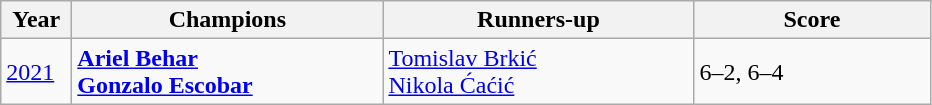<table class="wikitable">
<tr>
<th style="width:40px">Year</th>
<th style="width:200px">Champions</th>
<th style="width:200px">Runners-up</th>
<th style="width:150px" class="unsortable">Score</th>
</tr>
<tr>
<td><a href='#'>2021</a></td>
<td> <strong><a href='#'>Ariel Behar</a></strong> <br>  <strong><a href='#'>Gonzalo Escobar</a></strong></td>
<td> <a href='#'>Tomislav Brkić</a> <br>  <a href='#'>Nikola Ćaćić</a></td>
<td>6–2, 6–4</td>
</tr>
</table>
